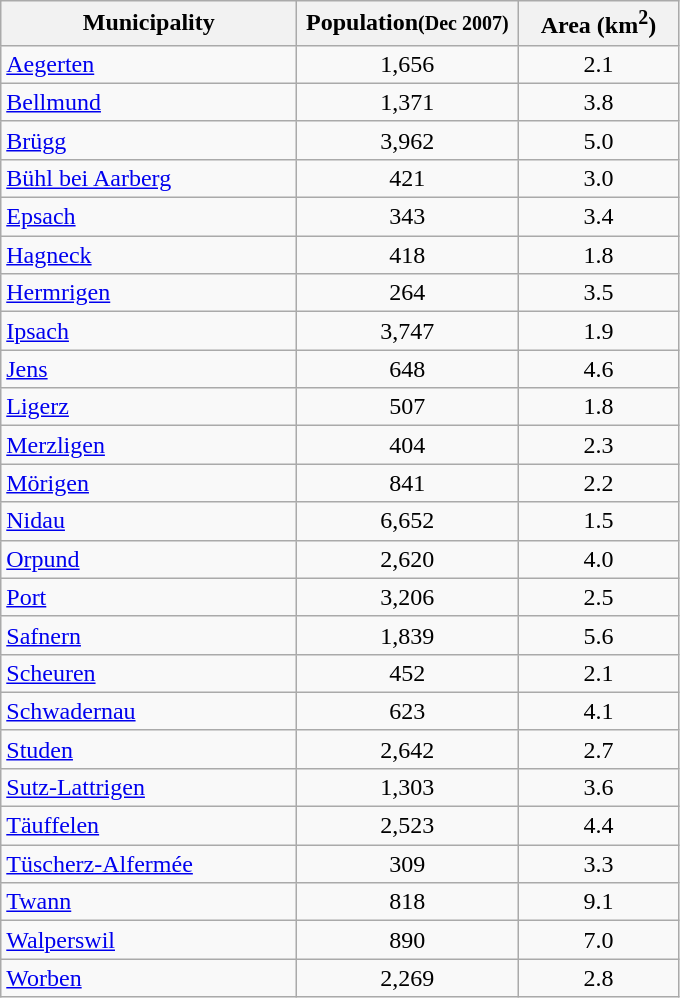<table class="wikitable">
<tr>
<th width="190">Municipality</th>
<th width="140">Population<small>(Dec 2007)</small></th>
<th width="100">Area (km<sup>2</sup>)</th>
</tr>
<tr>
<td><a href='#'>Aegerten</a></td>
<td align="center">1,656</td>
<td align="center">2.1</td>
</tr>
<tr>
<td><a href='#'>Bellmund</a></td>
<td align="center">1,371</td>
<td align="center">3.8</td>
</tr>
<tr>
<td><a href='#'>Brügg</a></td>
<td align="center">3,962</td>
<td align="center">5.0</td>
</tr>
<tr>
<td><a href='#'>Bühl bei Aarberg</a></td>
<td align="center">421</td>
<td align="center">3.0</td>
</tr>
<tr>
<td><a href='#'>Epsach</a></td>
<td align="center">343</td>
<td align="center">3.4</td>
</tr>
<tr>
<td><a href='#'>Hagneck</a></td>
<td align="center">418</td>
<td align="center">1.8</td>
</tr>
<tr>
<td><a href='#'>Hermrigen</a></td>
<td align="center">264</td>
<td align="center">3.5</td>
</tr>
<tr>
<td><a href='#'>Ipsach</a></td>
<td align="center">3,747</td>
<td align="center">1.9</td>
</tr>
<tr>
<td><a href='#'>Jens</a></td>
<td align="center">648</td>
<td align="center">4.6</td>
</tr>
<tr>
<td><a href='#'>Ligerz</a></td>
<td align="center">507</td>
<td align="center">1.8</td>
</tr>
<tr>
<td><a href='#'>Merzligen</a></td>
<td align="center">404</td>
<td align="center">2.3</td>
</tr>
<tr>
<td><a href='#'>Mörigen</a></td>
<td align="center">841</td>
<td align="center">2.2</td>
</tr>
<tr>
<td><a href='#'>Nidau</a></td>
<td align="center">6,652</td>
<td align="center">1.5</td>
</tr>
<tr>
<td><a href='#'>Orpund</a></td>
<td align="center">2,620</td>
<td align="center">4.0</td>
</tr>
<tr>
<td><a href='#'>Port</a></td>
<td align="center">3,206</td>
<td align="center">2.5</td>
</tr>
<tr>
<td><a href='#'>Safnern</a></td>
<td align="center">1,839</td>
<td align="center">5.6</td>
</tr>
<tr>
<td><a href='#'>Scheuren</a></td>
<td align="center">452</td>
<td align="center">2.1</td>
</tr>
<tr>
<td><a href='#'>Schwadernau</a></td>
<td align="center">623</td>
<td align="center">4.1</td>
</tr>
<tr>
<td><a href='#'>Studen</a></td>
<td align="center">2,642</td>
<td align="center">2.7</td>
</tr>
<tr>
<td><a href='#'>Sutz-Lattrigen</a></td>
<td align="center">1,303</td>
<td align="center">3.6</td>
</tr>
<tr>
<td><a href='#'>Täuffelen</a></td>
<td align="center">2,523</td>
<td align="center">4.4</td>
</tr>
<tr>
<td><a href='#'>Tüscherz-Alfermée</a></td>
<td align="center">309</td>
<td align="center">3.3</td>
</tr>
<tr>
<td><a href='#'>Twann</a></td>
<td align="center">818</td>
<td align="center">9.1</td>
</tr>
<tr>
<td><a href='#'>Walperswil</a></td>
<td align="center">890</td>
<td align="center">7.0</td>
</tr>
<tr>
<td><a href='#'>Worben</a></td>
<td align="center">2,269</td>
<td align="center">2.8</td>
</tr>
</table>
